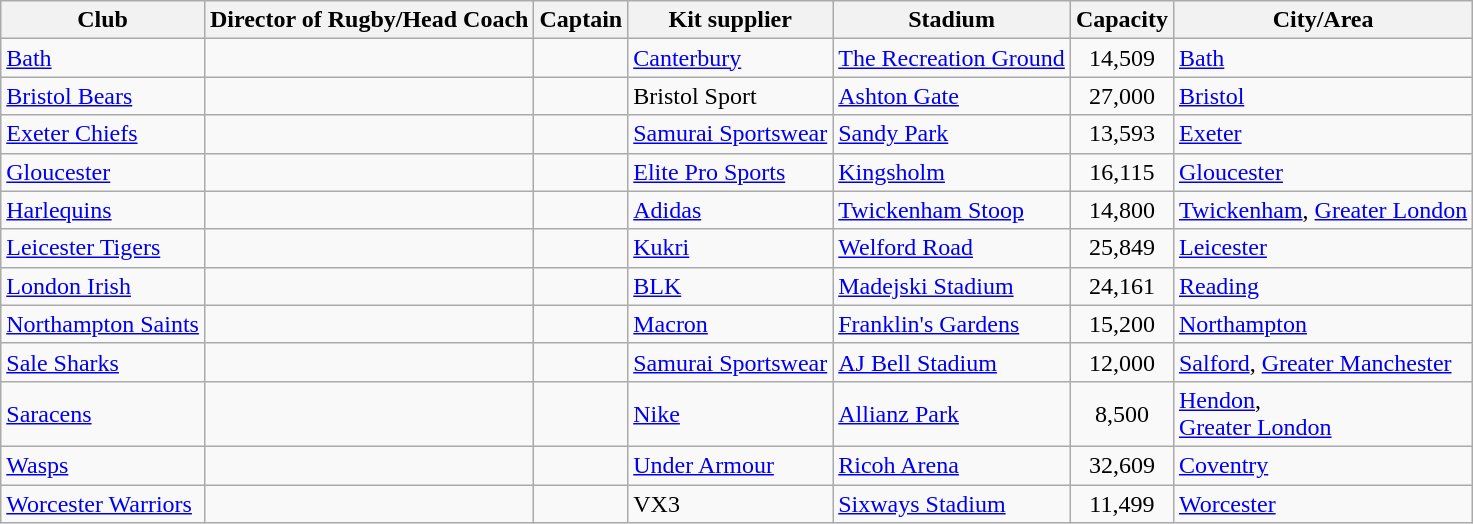<table class="wikitable sortable">
<tr>
<th>Club</th>
<th>Director of Rugby/Head Coach</th>
<th>Captain</th>
<th>Kit supplier</th>
<th>Stadium</th>
<th>Capacity</th>
<th>City/Area</th>
</tr>
<tr>
<td><a href='#'>Bath</a></td>
<td></td>
<td></td>
<td><a href='#'>Canterbury</a></td>
<td><a href='#'>The Recreation Ground</a></td>
<td align=center>14,509</td>
<td><a href='#'>Bath</a></td>
</tr>
<tr>
<td><a href='#'>Bristol Bears</a></td>
<td></td>
<td></td>
<td>Bristol Sport</td>
<td><a href='#'>Ashton Gate</a></td>
<td align=center>27,000</td>
<td><a href='#'>Bristol</a></td>
</tr>
<tr>
<td><a href='#'>Exeter Chiefs</a></td>
<td></td>
<td></td>
<td><a href='#'>Samurai Sportswear</a></td>
<td><a href='#'>Sandy Park</a></td>
<td align=center>13,593</td>
<td><a href='#'>Exeter</a></td>
</tr>
<tr>
<td><a href='#'>Gloucester</a></td>
<td></td>
<td></td>
<td><a href='#'>Elite Pro Sports</a></td>
<td><a href='#'>Kingsholm</a></td>
<td align=center>16,115</td>
<td><a href='#'>Gloucester</a></td>
</tr>
<tr>
<td><a href='#'>Harlequins</a></td>
<td></td>
<td></td>
<td><a href='#'>Adidas</a></td>
<td><a href='#'>Twickenham Stoop</a></td>
<td align=center>14,800</td>
<td><a href='#'>Twickenham</a>, <a href='#'>Greater London</a></td>
</tr>
<tr>
<td><a href='#'>Leicester Tigers</a></td>
<td></td>
<td></td>
<td><a href='#'>Kukri</a></td>
<td><a href='#'>Welford Road</a></td>
<td align=center>25,849</td>
<td><a href='#'>Leicester</a></td>
</tr>
<tr>
<td><a href='#'>London Irish</a></td>
<td></td>
<td></td>
<td><a href='#'>BLK</a></td>
<td><a href='#'>Madejski Stadium</a></td>
<td align=center>24,161</td>
<td><a href='#'>Reading</a></td>
</tr>
<tr>
<td><a href='#'>Northampton Saints</a></td>
<td></td>
<td></td>
<td><a href='#'>Macron</a></td>
<td><a href='#'>Franklin's Gardens</a></td>
<td align=center>15,200</td>
<td><a href='#'>Northampton</a></td>
</tr>
<tr>
<td><a href='#'>Sale Sharks</a></td>
<td></td>
<td></td>
<td><a href='#'>Samurai Sportswear</a></td>
<td><a href='#'>AJ Bell Stadium</a></td>
<td align=center>12,000</td>
<td><a href='#'>Salford</a>, <a href='#'>Greater Manchester</a></td>
</tr>
<tr>
<td><a href='#'>Saracens</a></td>
<td></td>
<td></td>
<td><a href='#'>Nike</a></td>
<td><a href='#'>Allianz Park</a></td>
<td align=center>8,500</td>
<td><a href='#'>Hendon</a>,<br><a href='#'>Greater London</a></td>
</tr>
<tr>
<td><a href='#'>Wasps</a></td>
<td></td>
<td></td>
<td><a href='#'>Under Armour</a></td>
<td><a href='#'>Ricoh Arena</a></td>
<td align=center>32,609</td>
<td><a href='#'>Coventry</a></td>
</tr>
<tr>
<td><a href='#'>Worcester Warriors</a></td>
<td></td>
<td></td>
<td>VX3</td>
<td><a href='#'>Sixways Stadium</a></td>
<td align=center>11,499</td>
<td><a href='#'>Worcester</a></td>
</tr>
</table>
